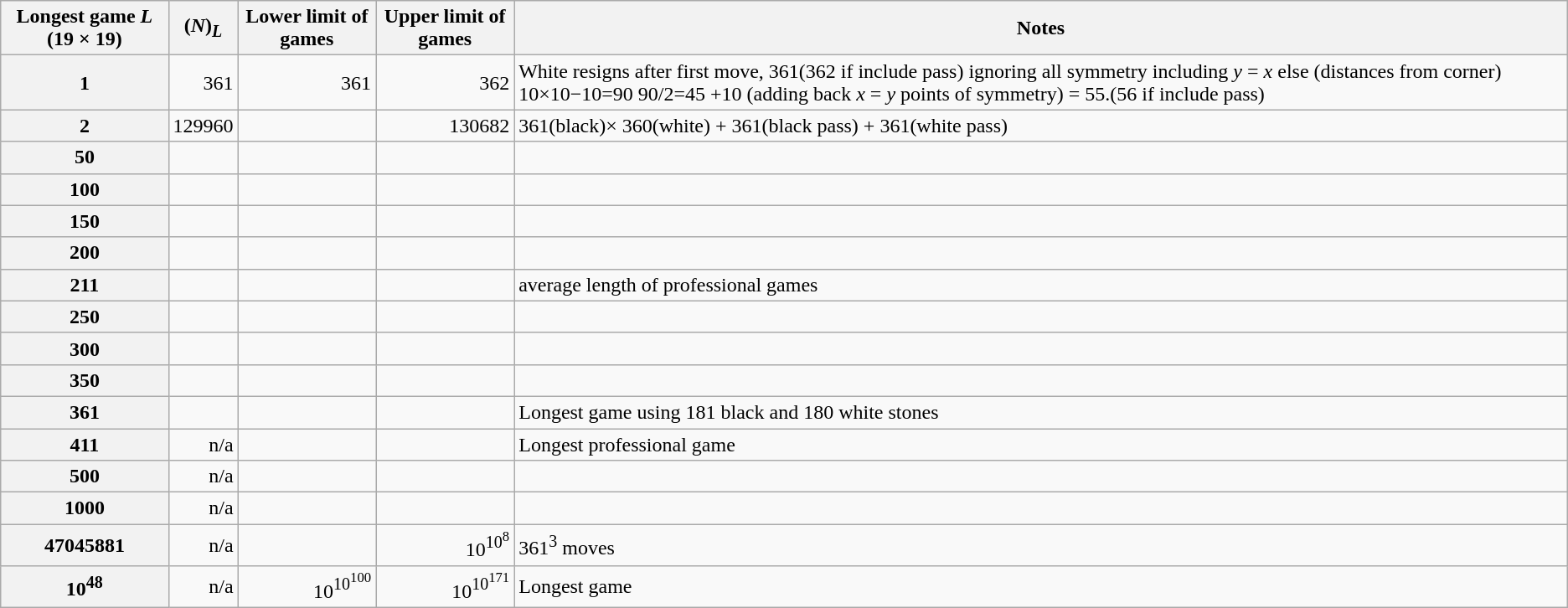<table class="wikitable">
<tr>
<th align="left">Longest game <em>L</em> (19 × 19)</th>
<th align="left">(<em>N</em>)<sub><em>L</em></sub></th>
<th align="left">Lower limit of games</th>
<th align="left">Upper limit of games</th>
<th align="left">Notes</th>
</tr>
<tr>
<th>1</th>
<td align="right">361</td>
<td align="right">361</td>
<td align="right">362</td>
<td>White resigns after first move, 361(362 if include pass) ignoring all symmetry including <em>y</em> = <em>x</em> else (distances from corner) 10×10−10=90 90/2=45 +10 (adding back <em>x</em> = <em>y</em> points of symmetry) = 55.(56 if include pass)</td>
</tr>
<tr>
<th>2</th>
<td align="right">129960</td>
<td align="right"></td>
<td align="right">130682</td>
<td>361(black)× 360(white) + 361(black pass) + 361(white pass)</td>
</tr>
<tr>
<th>50</th>
<td align="right"></td>
<td align="right"></td>
<td align="right"></td>
<td></td>
</tr>
<tr>
<th>100</th>
<td align="right"></td>
<td align="right"></td>
<td align="right"></td>
<td></td>
</tr>
<tr>
<th>150</th>
<td align="right"></td>
<td align="right"></td>
<td align="right"></td>
<td></td>
</tr>
<tr>
<th>200</th>
<td align="right"></td>
<td align="right"></td>
<td align="right"></td>
<td></td>
</tr>
<tr>
<th>211</th>
<td align="right"></td>
<td align="right"></td>
<td align="right"></td>
<td>average length of professional games</td>
</tr>
<tr>
<th>250</th>
<td align="right"></td>
<td align="right"></td>
<td align="right"></td>
<td></td>
</tr>
<tr>
<th>300</th>
<td align="right"></td>
<td align="right"></td>
<td align="right"></td>
<td></td>
</tr>
<tr>
<th>350</th>
<td align="right"></td>
<td align="right"></td>
<td align="right"></td>
<td></td>
</tr>
<tr>
<th>361</th>
<td align="right"></td>
<td align="right"></td>
<td align="right"></td>
<td>Longest game using 181 black and 180 white stones</td>
</tr>
<tr>
<th>411</th>
<td align="right">n/a</td>
<td align="right"></td>
<td align="right"></td>
<td>Longest professional game</td>
</tr>
<tr>
<th>500</th>
<td align="right">n/a</td>
<td align="right"></td>
<td align="right"></td>
<td></td>
</tr>
<tr>
<th>1000</th>
<td align="right">n/a</td>
<td align="right"></td>
<td align="right"></td>
<td></td>
</tr>
<tr>
<th>47045881</th>
<td align="right">n/a</td>
<td align="right"></td>
<td align="right">10<sup>10<sup>8</sup></sup></td>
<td>361<sup>3</sup> moves</td>
</tr>
<tr>
<th>10<sup>48</sup></th>
<td align="right">n/a</td>
<td align="right">10<sup>10<sup>100</sup></sup></td>
<td align="right">10<sup>10<sup>171</sup></sup></td>
<td>Longest game</td>
</tr>
</table>
